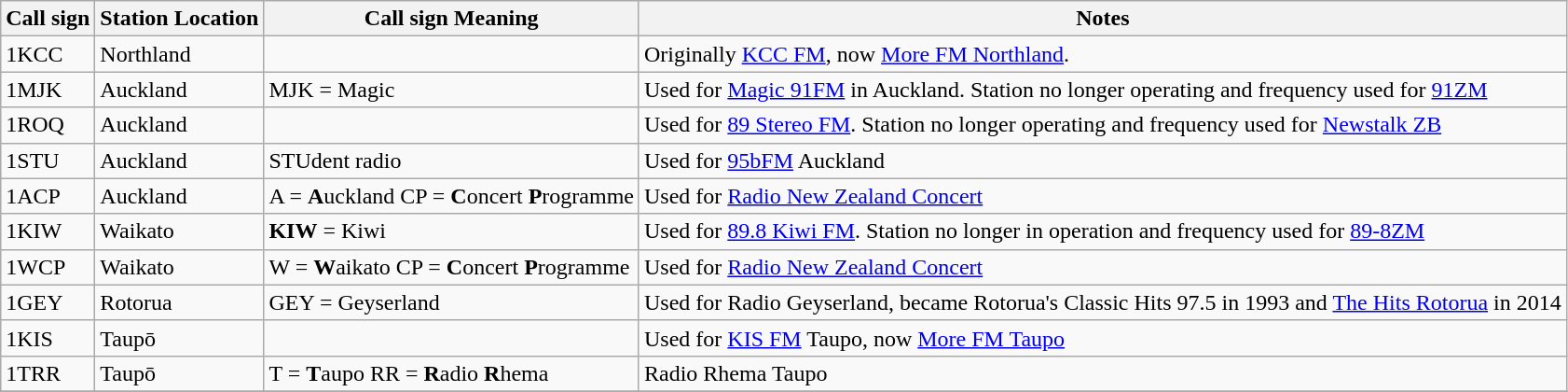<table class="wikitable">
<tr>
<th>Call sign</th>
<th>Station Location</th>
<th>Call sign Meaning</th>
<th>Notes</th>
</tr>
<tr>
<td>1KCC</td>
<td>Northland</td>
<td></td>
<td>Originally <a href='#'>KCC FM</a>, now <a href='#'>More FM Northland</a>.</td>
</tr>
<tr>
<td>1MJK</td>
<td>Auckland</td>
<td>MJK = Magic</td>
<td>Used for <a href='#'>Magic 91FM</a> in Auckland. Station no longer operating and frequency used for <a href='#'>91ZM</a></td>
</tr>
<tr>
<td>1ROQ</td>
<td>Auckland</td>
<td></td>
<td>Used for <a href='#'>89 Stereo FM</a>. Station no longer operating and frequency used for <a href='#'>Newstalk ZB</a></td>
</tr>
<tr>
<td>1STU</td>
<td>Auckland</td>
<td>STUdent radio</td>
<td>Used for <a href='#'>95bFM</a> Auckland</td>
</tr>
<tr>
<td>1ACP</td>
<td>Auckland</td>
<td>A = <strong>A</strong>uckland CP = <strong>C</strong>oncert <strong>P</strong>rogramme</td>
<td>Used for <a href='#'>Radio New Zealand Concert</a></td>
</tr>
<tr>
<td>1KIW</td>
<td>Waikato</td>
<td><strong>KIW</strong> = Kiwi</td>
<td>Used for <a href='#'>89.8 Kiwi FM</a>. Station no longer in operation and frequency used for <a href='#'>89-8ZM</a></td>
</tr>
<tr>
<td>1WCP</td>
<td>Waikato</td>
<td>W = <strong>W</strong>aikato CP = <strong>C</strong>oncert <strong>P</strong>rogramme</td>
<td>Used for <a href='#'>Radio New Zealand Concert</a></td>
</tr>
<tr>
<td>1GEY</td>
<td>Rotorua</td>
<td>GEY = Geyserland</td>
<td>Used for Radio Geyserland, became Rotorua's Classic Hits 97.5 in 1993 and <a href='#'>The Hits Rotorua</a> in 2014</td>
</tr>
<tr>
<td>1KIS</td>
<td>Taupō</td>
<td></td>
<td>Used for <a href='#'>KIS FM</a> Taupo, now <a href='#'>More FM Taupo</a></td>
</tr>
<tr>
<td>1TRR</td>
<td>Taupō</td>
<td>T = <strong>T</strong>aupo RR = <strong>R</strong>adio <strong>R</strong>hema</td>
<td>Radio Rhema Taupo</td>
</tr>
<tr>
</tr>
</table>
